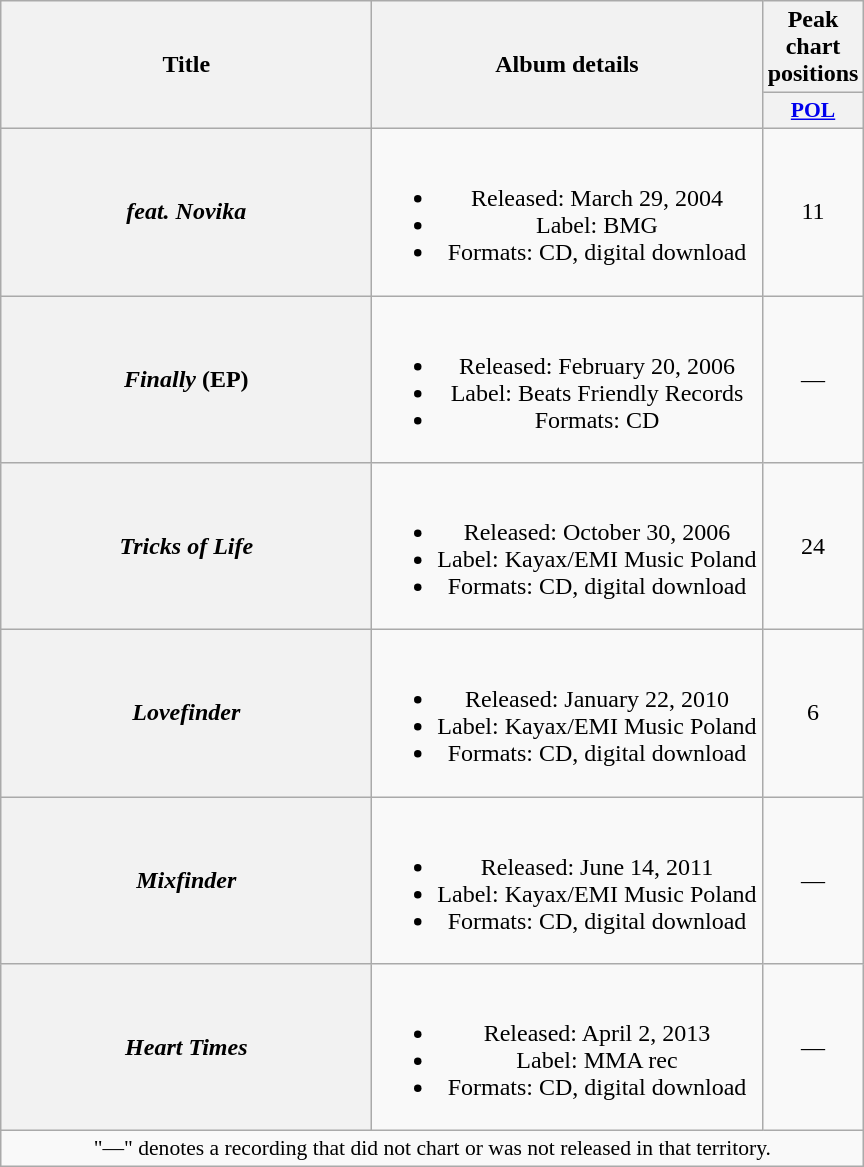<table class="wikitable plainrowheaders" style="text-align:center;">
<tr>
<th scope="col" rowspan="2" style="width:15em;">Title</th>
<th scope="col" rowspan="2">Album details</th>
<th scope="col" colspan="1">Peak chart positions</th>
</tr>
<tr>
<th scope="col" style="width:3em;font-size:90%;"><a href='#'>POL</a><br></th>
</tr>
<tr>
<th scope="row"><em>feat. Novika</em></th>
<td><br><ul><li>Released: March 29, 2004</li><li>Label: BMG</li><li>Formats: CD, digital download</li></ul></td>
<td>11</td>
</tr>
<tr>
<th scope="row"><em>Finally</em> (EP)</th>
<td><br><ul><li>Released: February 20, 2006</li><li>Label: Beats Friendly Records</li><li>Formats: CD</li></ul></td>
<td>—</td>
</tr>
<tr>
<th scope="row"><em>Tricks of Life</em></th>
<td><br><ul><li>Released: October 30, 2006</li><li>Label: Kayax/EMI Music Poland</li><li>Formats: CD, digital download</li></ul></td>
<td>24</td>
</tr>
<tr>
<th scope="row"><em>Lovefinder</em></th>
<td><br><ul><li>Released: January 22, 2010</li><li>Label: Kayax/EMI Music Poland</li><li>Formats: CD, digital download</li></ul></td>
<td>6</td>
</tr>
<tr>
<th scope="row"><em>Mixfinder</em></th>
<td><br><ul><li>Released: June 14, 2011</li><li>Label: Kayax/EMI Music Poland</li><li>Formats: CD, digital download</li></ul></td>
<td>—</td>
</tr>
<tr>
<th scope="row"><em>Heart Times</em></th>
<td><br><ul><li>Released: April 2, 2013</li><li>Label: MMA rec</li><li>Formats: CD, digital download</li></ul></td>
<td>—</td>
</tr>
<tr>
<td colspan="10" style="font-size:90%">"—" denotes a recording that did not chart or was not released in that territory.</td>
</tr>
</table>
